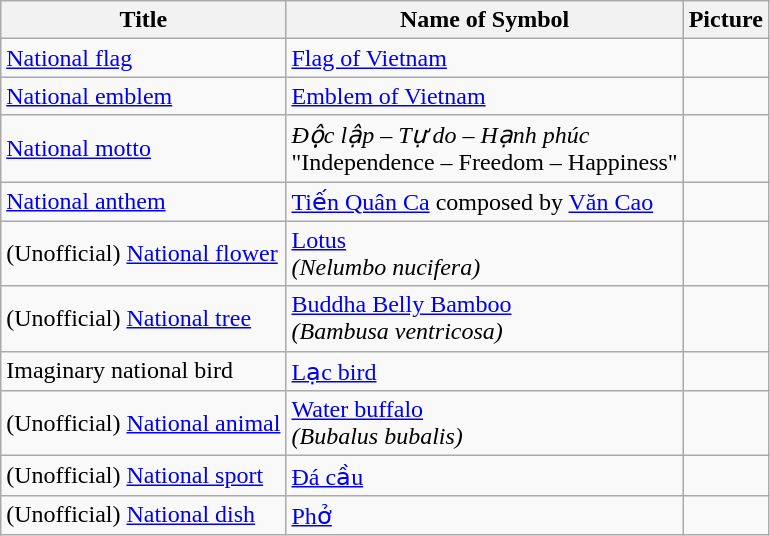<table class="wikitable">
<tr>
<th>Title</th>
<th>Name of Symbol</th>
<th>Picture</th>
</tr>
<tr>
<td><a href='#'>National flag</a></td>
<td><a href='#'>Flag of Vietnam</a></td>
<td></td>
</tr>
<tr>
<td><a href='#'>National emblem</a></td>
<td><a href='#'>Emblem of Vietnam</a></td>
<td></td>
</tr>
<tr>
<td><a href='#'>National motto</a></td>
<td><em>Độc lập – Tự do – Hạnh phúc</em><br>"Independence – Freedom – Happiness"</td>
<td></td>
</tr>
<tr>
<td><a href='#'>National anthem</a></td>
<td><a href='#'>Tiến Quân Ca</a> composed by <a href='#'>Văn Cao</a></td>
<td></td>
</tr>
<tr>
<td>(Unofficial) <a href='#'>National flower</a></td>
<td><a href='#'>Lotus</a><br><em>(Nelumbo nucifera)</em></td>
<td></td>
</tr>
<tr>
<td>(Unofficial) <a href='#'>National tree</a></td>
<td><a href='#'>Buddha Belly Bamboo</a><br><em>(Bambusa ventricosa)</em></td>
<td></td>
</tr>
<tr>
<td>Imaginary national bird</td>
<td><a href='#'>Lạc bird</a></td>
<td></td>
</tr>
<tr>
<td>(Unofficial) <a href='#'>National animal</a></td>
<td><a href='#'>Water buffalo</a><br><em>(Bubalus bubalis)</em></td>
<td></td>
</tr>
<tr>
<td>(Unofficial) <a href='#'>National sport</a></td>
<td><a href='#'>Đá cầu</a></td>
<td></td>
</tr>
<tr>
<td>(Unofficial) <a href='#'>National dish</a></td>
<td><a href='#'>Phở</a></td>
<td></td>
</tr>
</table>
